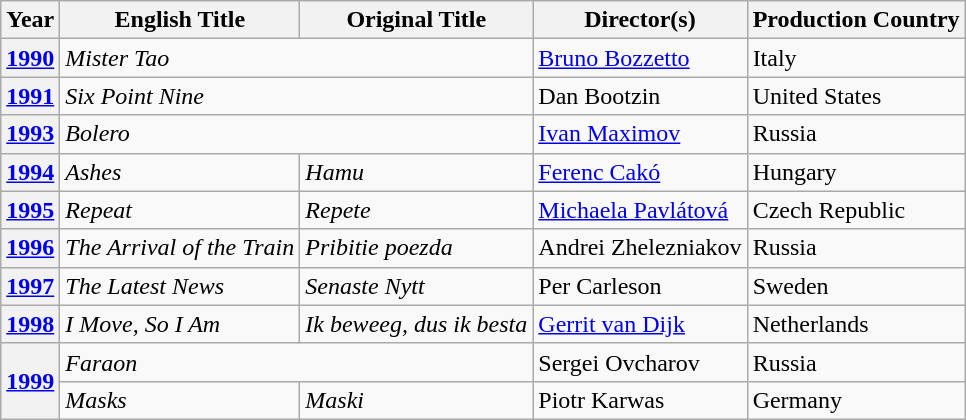<table class="wikitable">
<tr>
<th>Year</th>
<th>English Title</th>
<th>Original Title</th>
<th>Director(s)</th>
<th>Production Country</th>
</tr>
<tr>
<th><a href='#'>1990</a></th>
<td colspan="2"><em>Mister Tao</em></td>
<td data-sort-value="Bozzetto"><a href='#'>Bruno Bozzetto</a></td>
<td>Italy</td>
</tr>
<tr>
<th><a href='#'>1991</a></th>
<td colspan="2"><em>Six Point Nine</em></td>
<td data-sort-value="Bootzin">Dan Bootzin</td>
<td>United States</td>
</tr>
<tr>
<th><a href='#'>1993</a></th>
<td colspan="2"><em>Bolero</em></td>
<td data-sort-value="Maximov"><a href='#'>Ivan Maximov</a></td>
<td>Russia</td>
</tr>
<tr>
<th><a href='#'>1994</a></th>
<td><em>Ashes</em></td>
<td><em>Hamu</em></td>
<td data-sort-value="Cako"><a href='#'>Ferenc Cakó</a></td>
<td>Hungary</td>
</tr>
<tr>
<th><a href='#'>1995</a></th>
<td><em>Repeat</em></td>
<td><em>Repete</em></td>
<td data-sort-value="Pavlatova"><a href='#'>Michaela Pavlátová</a></td>
<td>Czech Republic</td>
</tr>
<tr>
<th><a href='#'>1996</a></th>
<td><em>The Arrival of the Train</em></td>
<td><em>Pribitie poezda</em></td>
<td data-sort-value="Zhelezniakov">Andrei Zhelezniakov</td>
<td>Russia</td>
</tr>
<tr>
<th><a href='#'>1997</a></th>
<td><em>The Latest News</em></td>
<td><em>Senaste Nytt</em></td>
<td data-sort-value="Carleson">Per Carleson</td>
<td>Sweden</td>
</tr>
<tr>
<th><a href='#'>1998</a></th>
<td><em>I Move, So I Am</em></td>
<td><em>Ik beweeg, dus ik besta</em></td>
<td data-sort-value="Dijk"><a href='#'>Gerrit van Dijk</a></td>
<td>Netherlands</td>
</tr>
<tr>
<th rowspan="2"><a href='#'>1999</a></th>
<td colspan="2"><em>Faraon</em></td>
<td data-sort-value="Ovcharov">Sergei Ovcharov</td>
<td>Russia</td>
</tr>
<tr>
<td><em>Masks</em></td>
<td><em>Maski</em></td>
<td>Piotr Karwas</td>
<td>Germany</td>
</tr>
</table>
